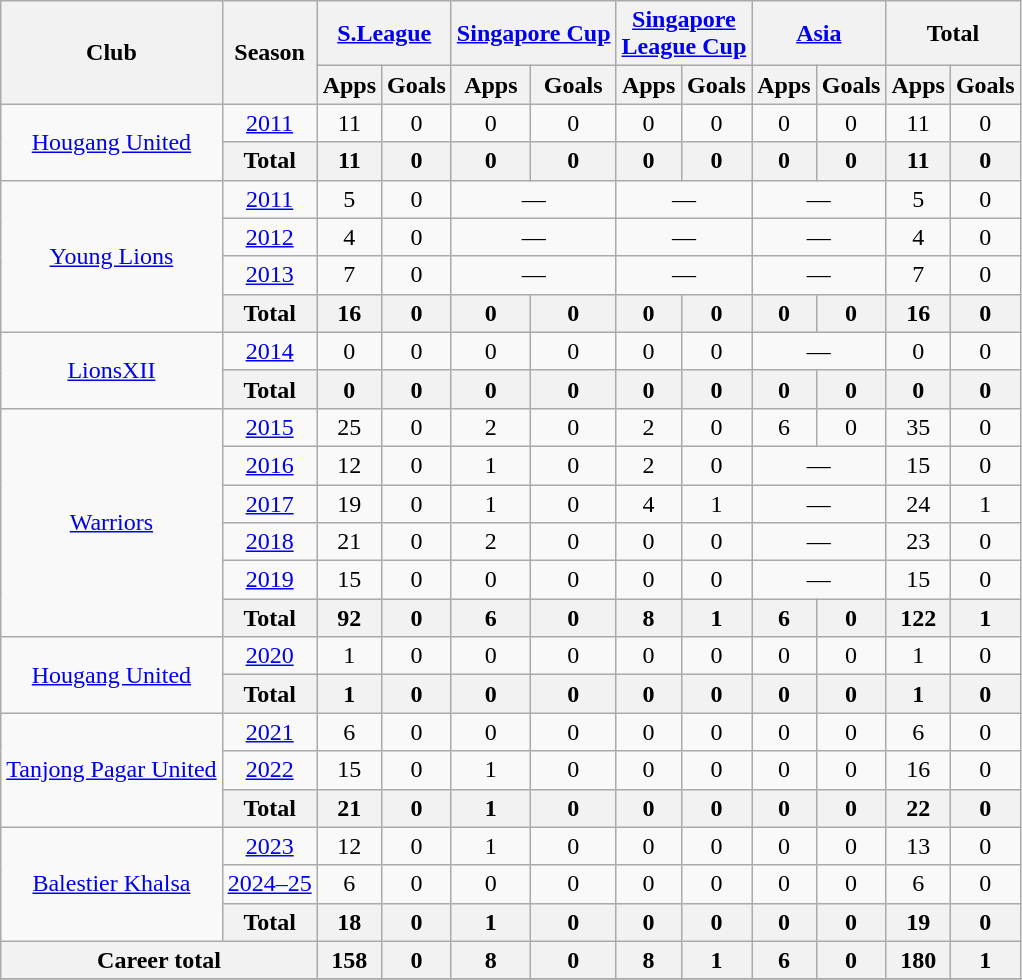<table class="wikitable" style="text-align:center">
<tr>
<th rowspan="2">Club</th>
<th rowspan="2">Season</th>
<th colspan="2"><a href='#'>S.League</a></th>
<th colspan="2"><a href='#'>Singapore Cup</a></th>
<th colspan="2"><a href='#'>Singapore<br>League Cup</a></th>
<th colspan="2"><a href='#'>Asia</a></th>
<th colspan="2">Total</th>
</tr>
<tr>
<th>Apps</th>
<th>Goals</th>
<th>Apps</th>
<th>Goals</th>
<th>Apps</th>
<th>Goals</th>
<th>Apps</th>
<th>Goals</th>
<th>Apps</th>
<th>Goals</th>
</tr>
<tr>
<td rowspan="2"><a href='#'>Hougang United</a></td>
<td><a href='#'>2011</a></td>
<td>11</td>
<td>0</td>
<td>0</td>
<td>0</td>
<td>0</td>
<td>0</td>
<td>0</td>
<td>0</td>
<td>11</td>
<td>0</td>
</tr>
<tr>
<th>Total</th>
<th>11</th>
<th>0</th>
<th>0</th>
<th>0</th>
<th>0</th>
<th>0</th>
<th>0</th>
<th>0</th>
<th>11</th>
<th>0</th>
</tr>
<tr>
<td rowspan="4"><a href='#'>Young Lions</a></td>
<td><a href='#'>2011</a></td>
<td>5</td>
<td>0</td>
<td colspan='2'>—</td>
<td colspan='2'>—</td>
<td colspan='2'>—</td>
<td>5</td>
<td>0</td>
</tr>
<tr>
<td><a href='#'>2012</a></td>
<td>4</td>
<td>0</td>
<td colspan='2'>—</td>
<td colspan='2'>—</td>
<td colspan='2'>—</td>
<td>4</td>
<td>0</td>
</tr>
<tr>
<td><a href='#'>2013</a></td>
<td>7</td>
<td>0</td>
<td colspan='2'>—</td>
<td colspan='2'>—</td>
<td colspan='2'>—</td>
<td>7</td>
<td>0</td>
</tr>
<tr>
<th>Total</th>
<th>16</th>
<th>0</th>
<th>0</th>
<th>0</th>
<th>0</th>
<th>0</th>
<th>0</th>
<th>0</th>
<th>16</th>
<th>0</th>
</tr>
<tr>
<td rowspan="2"><a href='#'>LionsXII</a></td>
<td><a href='#'>2014</a></td>
<td>0</td>
<td>0</td>
<td>0</td>
<td>0</td>
<td>0</td>
<td>0</td>
<td colspan='2'>—</td>
<td>0</td>
<td>0</td>
</tr>
<tr>
<th>Total</th>
<th>0</th>
<th>0</th>
<th>0</th>
<th>0</th>
<th>0</th>
<th>0</th>
<th>0</th>
<th>0</th>
<th>0</th>
<th>0</th>
</tr>
<tr>
<td rowspan="6"><a href='#'>Warriors</a></td>
<td><a href='#'>2015</a></td>
<td>25</td>
<td>0</td>
<td>2</td>
<td>0</td>
<td>2</td>
<td>0</td>
<td>6</td>
<td>0</td>
<td>35</td>
<td>0</td>
</tr>
<tr>
<td><a href='#'>2016</a></td>
<td>12</td>
<td>0</td>
<td>1</td>
<td>0</td>
<td>2</td>
<td>0</td>
<td colspan='2'>—</td>
<td>15</td>
<td>0</td>
</tr>
<tr>
<td><a href='#'>2017</a></td>
<td>19</td>
<td>0</td>
<td>1</td>
<td>0</td>
<td>4</td>
<td>1</td>
<td colspan='2'>—</td>
<td>24</td>
<td>1</td>
</tr>
<tr>
<td><a href='#'>2018</a></td>
<td>21</td>
<td>0</td>
<td>2</td>
<td>0</td>
<td>0</td>
<td>0</td>
<td colspan='2'>—</td>
<td>23</td>
<td>0</td>
</tr>
<tr>
<td><a href='#'>2019</a></td>
<td>15</td>
<td>0</td>
<td>0</td>
<td>0</td>
<td>0</td>
<td>0</td>
<td colspan='2'>—</td>
<td>15</td>
<td>0</td>
</tr>
<tr>
<th>Total</th>
<th>92</th>
<th>0</th>
<th>6</th>
<th>0</th>
<th>8</th>
<th>1</th>
<th>6</th>
<th>0</th>
<th>122</th>
<th>1</th>
</tr>
<tr>
<td rowspan="2"><a href='#'>Hougang United</a></td>
<td><a href='#'>2020</a></td>
<td>1</td>
<td>0</td>
<td>0</td>
<td>0</td>
<td>0</td>
<td>0</td>
<td>0</td>
<td>0</td>
<td>1</td>
<td>0</td>
</tr>
<tr>
<th>Total</th>
<th>1</th>
<th>0</th>
<th>0</th>
<th>0</th>
<th>0</th>
<th>0</th>
<th>0</th>
<th>0</th>
<th>1</th>
<th>0</th>
</tr>
<tr>
<td rowspan="3"><a href='#'>Tanjong Pagar United</a></td>
<td><a href='#'>2021</a></td>
<td>6</td>
<td>0</td>
<td>0</td>
<td>0</td>
<td>0</td>
<td>0</td>
<td>0</td>
<td>0</td>
<td>6</td>
<td>0</td>
</tr>
<tr>
<td><a href='#'>2022</a></td>
<td>15</td>
<td>0</td>
<td>1</td>
<td>0</td>
<td>0</td>
<td>0</td>
<td>0</td>
<td>0</td>
<td>16</td>
<td>0</td>
</tr>
<tr>
<th>Total</th>
<th>21</th>
<th>0</th>
<th>1</th>
<th>0</th>
<th>0</th>
<th>0</th>
<th>0</th>
<th>0</th>
<th>22</th>
<th>0</th>
</tr>
<tr>
<td rowspan="3"><a href='#'>Balestier Khalsa</a></td>
<td><a href='#'>2023</a></td>
<td>12</td>
<td>0</td>
<td>1</td>
<td>0</td>
<td>0</td>
<td>0</td>
<td>0</td>
<td>0</td>
<td>13</td>
<td>0</td>
</tr>
<tr>
<td><a href='#'>2024–25</a></td>
<td>6</td>
<td>0</td>
<td>0</td>
<td>0</td>
<td>0</td>
<td>0</td>
<td>0</td>
<td>0</td>
<td>6</td>
<td>0</td>
</tr>
<tr>
<th>Total</th>
<th>18</th>
<th>0</th>
<th>1</th>
<th>0</th>
<th>0</th>
<th>0</th>
<th>0</th>
<th>0</th>
<th>19</th>
<th>0</th>
</tr>
<tr>
<th colspan="2">Career total</th>
<th>158</th>
<th>0</th>
<th>8</th>
<th>0</th>
<th>8</th>
<th>1</th>
<th>6</th>
<th>0</th>
<th>180</th>
<th>1</th>
</tr>
<tr>
</tr>
</table>
